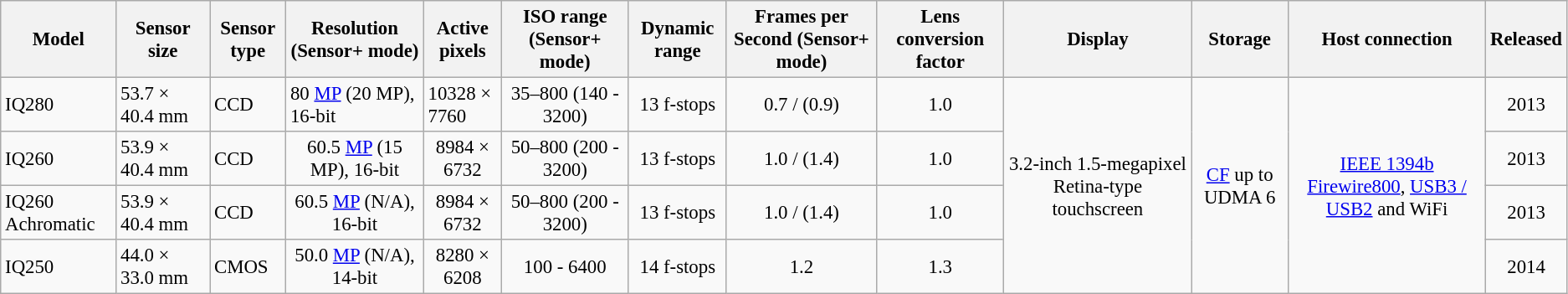<table class="wikitable" style="font-size:95%;">
<tr>
<th>Model</th>
<th>Sensor size</th>
<th>Sensor type</th>
<th>Resolution (Sensor+ mode)</th>
<th>Active pixels</th>
<th>ISO range (Sensor+ mode)</th>
<th>Dynamic range</th>
<th>Frames per Second (Sensor+ mode)</th>
<th>Lens conversion factor</th>
<th>Display</th>
<th>Storage</th>
<th>Host connection</th>
<th>Released</th>
</tr>
<tr>
<td>IQ280</td>
<td>53.7 × 40.4 mm</td>
<td>CCD</td>
<td>80 <a href='#'>MP</a> (20 MP), 16-bit</td>
<td>10328 × 7760</td>
<td align=center>35–800 (140 - 3200)</td>
<td align=center>13 f-stops</td>
<td align=center>0.7 / (0.9)</td>
<td align=center>1.0</td>
<td rowspan=4 align=center>3.2-inch 1.5-megapixel Retina-type touchscreen</td>
<td rowspan=4 align=center><a href='#'>CF</a> up to UDMA 6</td>
<td rowspan=4 align=center><a href='#'>IEEE 1394b Firewire800</a>, <a href='#'>USB3 / USB2</a> and WiFi</td>
<td align=center>2013</td>
</tr>
<tr>
<td>IQ260</td>
<td>53.9 × 40.4 mm</td>
<td>CCD</td>
<td align=center>60.5 <a href='#'>MP</a> (15 MP), 16-bit</td>
<td align=center>8984 × 6732</td>
<td align=center>50–800 (200 - 3200)</td>
<td align=center>13 f-stops</td>
<td align=center>1.0 / (1.4)</td>
<td align=center>1.0</td>
<td align=center>2013</td>
</tr>
<tr>
<td>IQ260 Achromatic</td>
<td>53.9 × 40.4 mm</td>
<td>CCD</td>
<td align="center">60.5 <a href='#'>MP</a> (N/A), 16-bit</td>
<td align=center>8984 × 6732</td>
<td align=center>50–800 (200 - 3200)</td>
<td align=center>13 f-stops</td>
<td align=center>1.0 / (1.4)</td>
<td align=center>1.0</td>
<td align=center>2013</td>
</tr>
<tr>
<td>IQ250</td>
<td>44.0 × 33.0 mm</td>
<td>CMOS</td>
<td align="center">50.0 <a href='#'>MP</a> (N/A), 14-bit</td>
<td align=center>8280 × 6208</td>
<td align=center>100 - 6400</td>
<td align=center>14 f-stops</td>
<td align=center>1.2</td>
<td align=center>1.3</td>
<td align=center>2014</td>
</tr>
</table>
